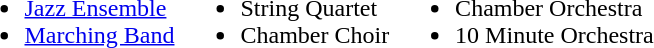<table>
<tr valign="top">
<td><br><ul><li><a href='#'>Jazz Ensemble</a></li><li><a href='#'>Marching Band</a></li></ul></td>
<td><br><ul><li>String Quartet</li><li>Chamber Choir</li></ul></td>
<td><br><ul><li>Chamber Orchestra</li><li>10 Minute Orchestra</li></ul></td>
</tr>
</table>
